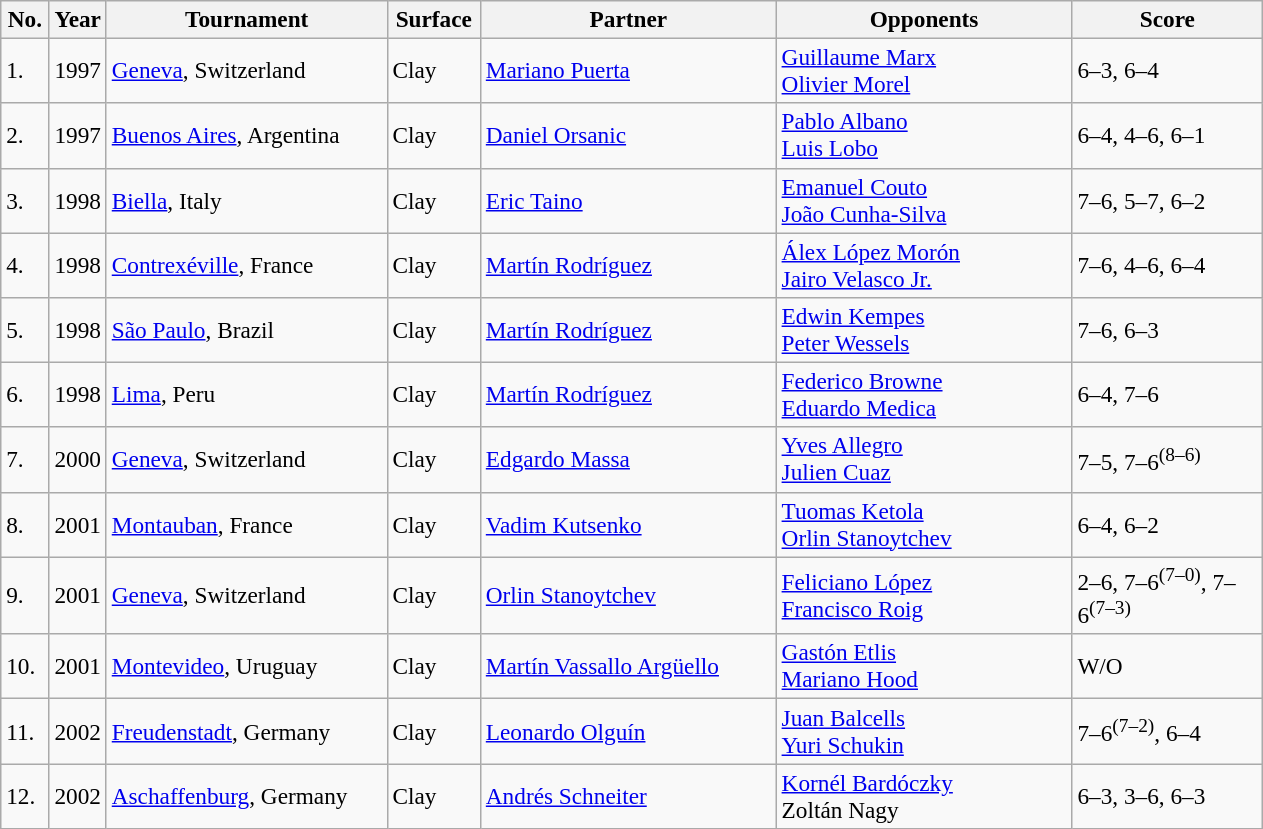<table class="sortable wikitable" style=font-size:97%>
<tr>
<th width=25>No.</th>
<th width=30>Year</th>
<th width=180>Tournament</th>
<th width=55>Surface</th>
<th width=190>Partner</th>
<th width=190>Opponents</th>
<th width=120>Score</th>
</tr>
<tr>
<td>1.</td>
<td>1997</td>
<td><a href='#'>Geneva</a>, Switzerland</td>
<td>Clay</td>
<td> <a href='#'>Mariano Puerta</a></td>
<td> <a href='#'>Guillaume Marx</a><br> <a href='#'>Olivier Morel</a></td>
<td>6–3, 6–4</td>
</tr>
<tr>
<td>2.</td>
<td>1997</td>
<td><a href='#'>Buenos Aires</a>, Argentina</td>
<td>Clay</td>
<td> <a href='#'>Daniel Orsanic</a></td>
<td> <a href='#'>Pablo Albano</a><br> <a href='#'>Luis Lobo</a></td>
<td>6–4, 4–6, 6–1</td>
</tr>
<tr>
<td>3.</td>
<td>1998</td>
<td><a href='#'>Biella</a>, Italy</td>
<td>Clay</td>
<td> <a href='#'>Eric Taino</a></td>
<td> <a href='#'>Emanuel Couto</a><br> <a href='#'>João Cunha-Silva</a></td>
<td>7–6, 5–7, 6–2</td>
</tr>
<tr>
<td>4.</td>
<td>1998</td>
<td><a href='#'>Contrexéville</a>, France</td>
<td>Clay</td>
<td> <a href='#'>Martín Rodríguez</a></td>
<td> <a href='#'>Álex López Morón</a><br> <a href='#'>Jairo Velasco Jr.</a></td>
<td>7–6, 4–6, 6–4</td>
</tr>
<tr>
<td>5.</td>
<td>1998</td>
<td><a href='#'>São Paulo</a>, Brazil</td>
<td>Clay</td>
<td> <a href='#'>Martín Rodríguez</a></td>
<td> <a href='#'>Edwin Kempes</a><br> <a href='#'>Peter Wessels</a></td>
<td>7–6, 6–3</td>
</tr>
<tr>
<td>6.</td>
<td>1998</td>
<td><a href='#'>Lima</a>, Peru</td>
<td>Clay</td>
<td> <a href='#'>Martín Rodríguez</a></td>
<td> <a href='#'>Federico Browne</a><br> <a href='#'>Eduardo Medica</a></td>
<td>6–4, 7–6</td>
</tr>
<tr>
<td>7.</td>
<td>2000</td>
<td><a href='#'>Geneva</a>, Switzerland</td>
<td>Clay</td>
<td> <a href='#'>Edgardo Massa</a></td>
<td> <a href='#'>Yves Allegro</a><br> <a href='#'>Julien Cuaz</a></td>
<td>7–5, 7–6<sup>(8–6)</sup></td>
</tr>
<tr>
<td>8.</td>
<td>2001</td>
<td><a href='#'>Montauban</a>, France</td>
<td>Clay</td>
<td> <a href='#'>Vadim Kutsenko</a></td>
<td> <a href='#'>Tuomas Ketola</a><br> <a href='#'>Orlin Stanoytchev</a></td>
<td>6–4, 6–2</td>
</tr>
<tr>
<td>9.</td>
<td>2001</td>
<td><a href='#'>Geneva</a>, Switzerland</td>
<td>Clay</td>
<td> <a href='#'>Orlin Stanoytchev</a></td>
<td> <a href='#'>Feliciano López</a><br> <a href='#'>Francisco Roig</a></td>
<td>2–6, 7–6<sup>(7–0)</sup>, 7–6<sup>(7–3)</sup></td>
</tr>
<tr>
<td>10.</td>
<td>2001</td>
<td><a href='#'>Montevideo</a>, Uruguay</td>
<td>Clay</td>
<td> <a href='#'>Martín Vassallo Argüello</a></td>
<td> <a href='#'>Gastón Etlis</a><br> <a href='#'>Mariano Hood</a></td>
<td>W/O</td>
</tr>
<tr>
<td>11.</td>
<td>2002</td>
<td><a href='#'>Freudenstadt</a>, Germany</td>
<td>Clay</td>
<td> <a href='#'>Leonardo Olguín</a></td>
<td> <a href='#'>Juan Balcells</a><br> <a href='#'>Yuri Schukin</a></td>
<td>7–6<sup>(7–2)</sup>, 6–4</td>
</tr>
<tr>
<td>12.</td>
<td>2002</td>
<td><a href='#'>Aschaffenburg</a>, Germany</td>
<td>Clay</td>
<td> <a href='#'>Andrés Schneiter</a></td>
<td> <a href='#'>Kornél Bardóczky</a><br> Zoltán Nagy</td>
<td>6–3, 3–6, 6–3</td>
</tr>
</table>
